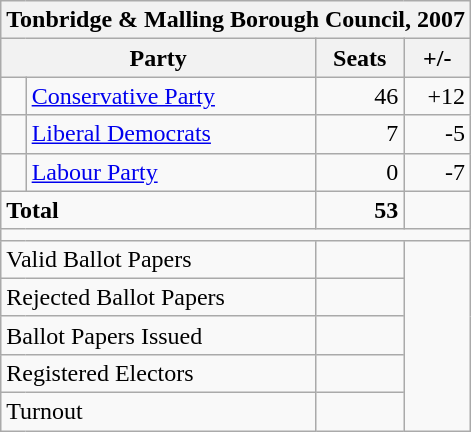<table class="wikitable" border="1" style="text-align:right; font-size:100%">
<tr>
<th align=center colspan=4>Tonbridge & Malling Borough Council, 2007</th>
</tr>
<tr>
<th align=left colspan=2>Party</th>
<th align=center>Seats</th>
<th align=center>+/-</th>
</tr>
<tr>
<td bgcolor=> </td>
<td align=left><a href='#'>Conservative Party</a></td>
<td>46</td>
<td>+12</td>
</tr>
<tr>
<td bgcolor=> </td>
<td align=left><a href='#'>Liberal Democrats</a></td>
<td>7</td>
<td>-5</td>
</tr>
<tr>
<td bgcolor=> </td>
<td align=left><a href='#'>Labour Party</a></td>
<td>0</td>
<td>-7</td>
</tr>
<tr>
<td align=left colspan=2><strong>Total</strong></td>
<td><strong>53</strong></td>
<td></td>
</tr>
<tr>
<td align=left colspan=4></td>
</tr>
<tr>
<td align=left colspan=2>Valid Ballot Papers</td>
<td></td>
<td rowspan=5></td>
</tr>
<tr>
<td align=left colspan=2>Rejected Ballot Papers</td>
<td></td>
</tr>
<tr>
<td align=left colspan=2>Ballot Papers Issued</td>
<td></td>
</tr>
<tr>
<td align=left colspan=2>Registered Electors</td>
<td></td>
</tr>
<tr>
<td align=left colspan=2>Turnout</td>
<td></td>
</tr>
</table>
